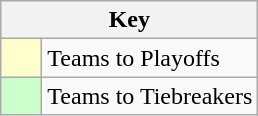<table class="wikitable" style="text-align: center;">
<tr>
<th colspan=2>Key</th>
</tr>
<tr>
<td style="background:#ffffcc; width:20px;"></td>
<td align=left>Teams to Playoffs</td>
</tr>
<tr>
<td style="background:#ccffcc; width:20px;"></td>
<td align=left>Teams to Tiebreakers</td>
</tr>
</table>
